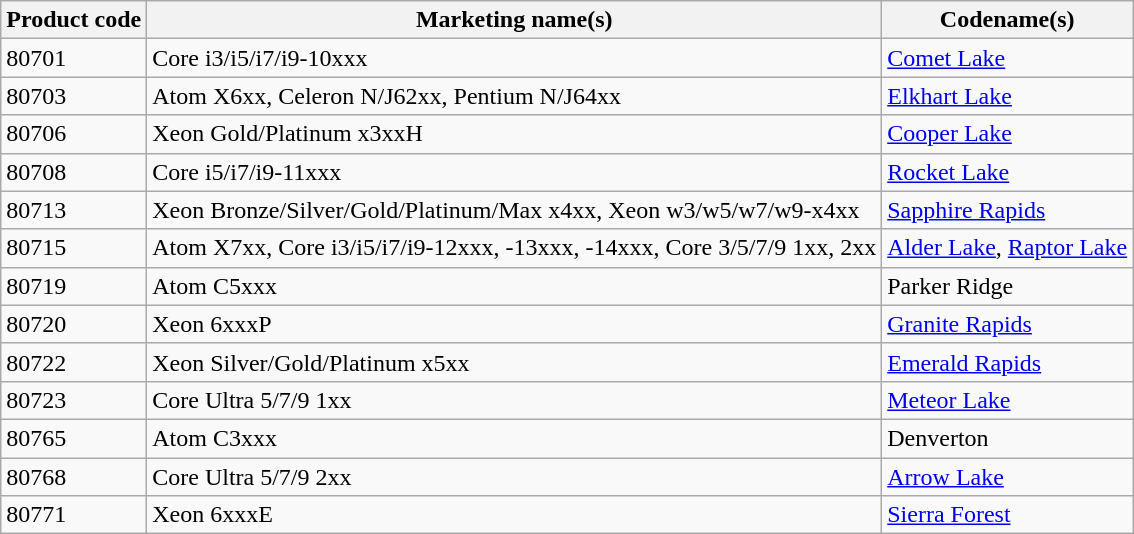<table class="wikitable">
<tr>
<th>Product code</th>
<th>Marketing name(s)</th>
<th>Codename(s)</th>
</tr>
<tr>
<td>80701</td>
<td>Core i3/i5/i7/i9-10xxx</td>
<td><a href='#'>Comet Lake</a></td>
</tr>
<tr>
<td>80703</td>
<td>Atom X6xx, Celeron N/J62xx, Pentium N/J64xx</td>
<td><a href='#'>Elkhart Lake</a></td>
</tr>
<tr>
<td>80706</td>
<td>Xeon Gold/Platinum x3xxH</td>
<td><a href='#'>Cooper Lake</a></td>
</tr>
<tr>
<td>80708</td>
<td>Core i5/i7/i9-11xxx</td>
<td><a href='#'>Rocket Lake</a></td>
</tr>
<tr>
<td>80713</td>
<td>Xeon Bronze/Silver/Gold/Platinum/Max x4xx, Xeon w3/w5/w7/w9-x4xx</td>
<td><a href='#'>Sapphire Rapids</a></td>
</tr>
<tr>
<td>80715</td>
<td>Atom X7xx, Core i3/i5/i7/i9-12xxx, -13xxx, -14xxx, Core 3/5/7/9 1xx, 2xx</td>
<td><a href='#'>Alder Lake</a>, <a href='#'>Raptor Lake</a></td>
</tr>
<tr>
<td>80719</td>
<td>Atom C5xxx</td>
<td>Parker Ridge</td>
</tr>
<tr>
<td>80720</td>
<td>Xeon 6xxxP</td>
<td><a href='#'>Granite Rapids</a></td>
</tr>
<tr>
<td>80722</td>
<td>Xeon Silver/Gold/Platinum x5xx</td>
<td><a href='#'>Emerald Rapids</a></td>
</tr>
<tr>
<td>80723</td>
<td>Core Ultra 5/7/9 1xx</td>
<td><a href='#'>Meteor Lake</a></td>
</tr>
<tr>
<td>80765</td>
<td>Atom C3xxx</td>
<td>Denverton</td>
</tr>
<tr>
<td>80768</td>
<td>Core Ultra 5/7/9 2xx</td>
<td><a href='#'>Arrow Lake</a></td>
</tr>
<tr>
<td>80771</td>
<td>Xeon 6xxxE</td>
<td><a href='#'>Sierra Forest</a></td>
</tr>
</table>
